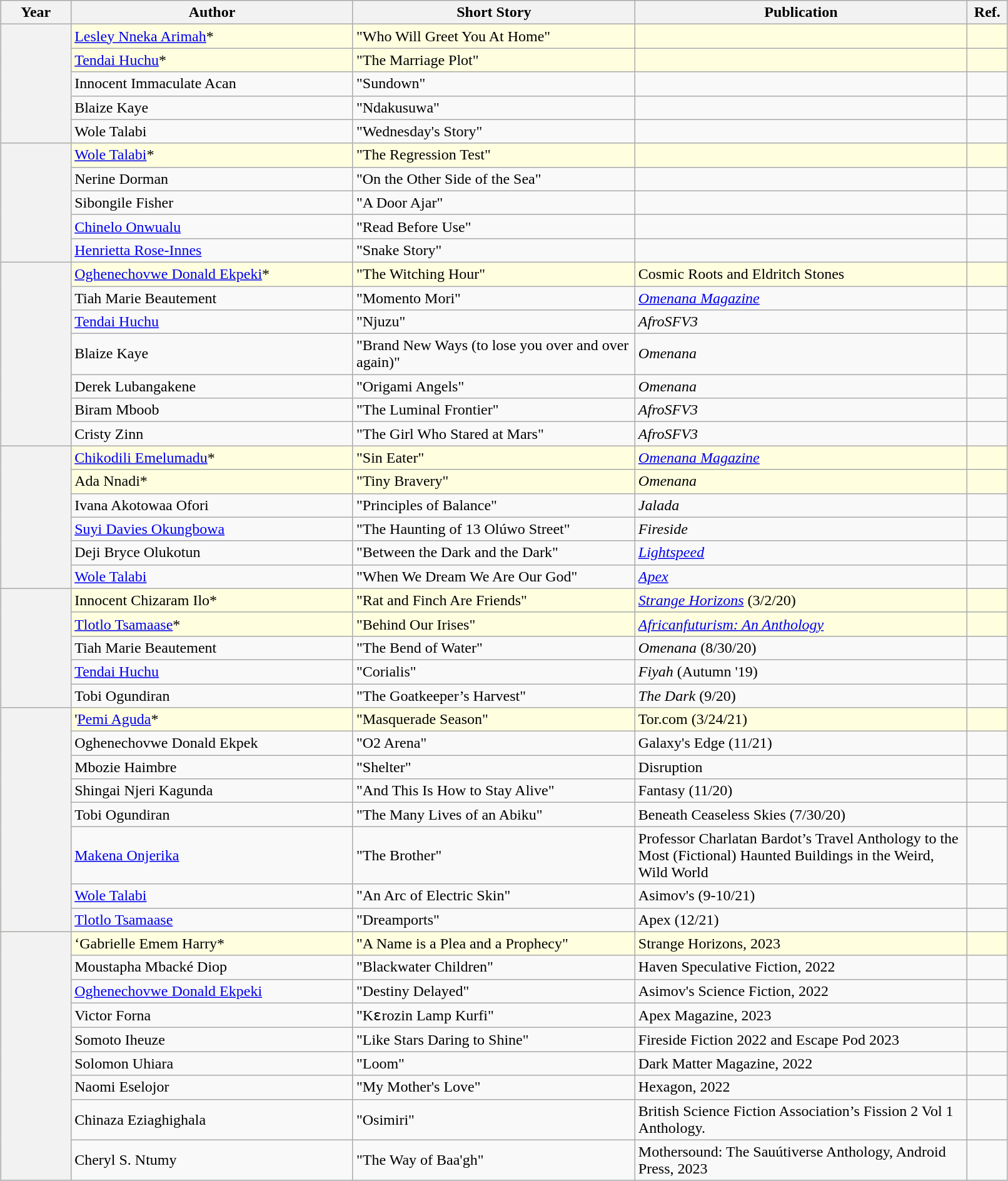<table class="wikitable" style="width:85%; margin:1em auto 1em auto;">
<tr>
<th style="width:7%;" scope="col">Year</th>
<th style="width:28%;" scope="col">Author</th>
<th style="width:28%;" scope="col">Short Story</th>
<th style="width:33%;" scope="col">Publication</th>
<th style="width:4%;" scope="col">Ref.</th>
</tr>
<tr style="background:lightyellow;">
<th scope="row" rowspan="5" style="text-align:center; font-weight:normal;"></th>
<td><a href='#'>Lesley Nneka Arimah</a>*</td>
<td>"Who Will Greet You At Home"</td>
<td></td>
<td style="text-align:center;"></td>
</tr>
<tr style="background:lightyellow;">
<td><a href='#'>Tendai Huchu</a>*</td>
<td>"The Marriage Plot"</td>
<td></td>
<td style="text-align:center;"></td>
</tr>
<tr>
<td>Innocent Immaculate Acan</td>
<td>"Sundown"</td>
<td></td>
<td style="text-align:center;"></td>
</tr>
<tr>
<td>Blaize Kaye</td>
<td>"Ndakusuwa"</td>
<td></td>
<td style="text-align:center;"></td>
</tr>
<tr>
<td>Wole Talabi</td>
<td>"Wednesday's Story"</td>
<td></td>
<td style="text-align:center;"></td>
</tr>
<tr style="background:lightyellow;">
<th scope="row" rowspan="5" style="text-align:center; font-weight:normal;"></th>
<td><a href='#'>Wole Talabi</a>*</td>
<td>"The Regression Test"</td>
<td></td>
<td style="text-align:center;"></td>
</tr>
<tr>
<td>Nerine Dorman</td>
<td>"On the Other Side of the Sea"</td>
<td></td>
<td style="text-align:center;"></td>
</tr>
<tr>
<td>Sibongile Fisher</td>
<td>"A Door Ajar"</td>
<td></td>
<td style="text-align:center;"></td>
</tr>
<tr>
<td><a href='#'>Chinelo Onwualu</a></td>
<td>"Read Before Use"</td>
<td></td>
<td style="text-align:center;"></td>
</tr>
<tr>
<td><a href='#'>Henrietta Rose-Innes</a></td>
<td>"Snake Story"</td>
<td></td>
<td style="text-align:center;"></td>
</tr>
<tr style="background:lightyellow;">
<th scope="row" rowspan="7" style="text-align:center; font-weight:normal;"></th>
<td><a href='#'>Oghenechovwe Donald Ekpeki</a>*</td>
<td>"The Witching Hour"</td>
<td>Cosmic Roots and Eldritch Stones</td>
<td style="text-align:center;"></td>
</tr>
<tr>
<td>Tiah Marie Beautement</td>
<td>"Momento Mori"</td>
<td><em><a href='#'>Omenana Magazine</a></em></td>
<td style="text-align:center;"></td>
</tr>
<tr>
<td><a href='#'>Tendai Huchu</a></td>
<td>"Njuzu"</td>
<td><em>AfroSFV3</em></td>
<td style="text-align:center;"></td>
</tr>
<tr>
<td>Blaize Kaye</td>
<td>"Brand New Ways (to lose you over and over again)"</td>
<td><em>Omenana</em></td>
<td style="text-align:center;"></td>
</tr>
<tr>
<td>Derek Lubangakene</td>
<td>"Origami Angels"</td>
<td><em>Omenana</em></td>
<td style="text-align:center;"></td>
</tr>
<tr>
<td>Biram Mboob</td>
<td>"The Luminal Frontier"</td>
<td><em>AfroSFV3</em></td>
<td style="text-align:center;"></td>
</tr>
<tr>
<td>Cristy Zinn</td>
<td>"The Girl Who Stared at Mars"</td>
<td><em>AfroSFV3</em></td>
<td style="text-align:center;"></td>
</tr>
<tr style="background:lightyellow;">
<th scope="row" rowspan="6" style="text-align:center; font-weight:normal;"></th>
<td><a href='#'>Chikodili Emelumadu</a>*</td>
<td>"Sin Eater"</td>
<td><em><a href='#'>Omenana Magazine</a></em></td>
<td style="text-align:center;"></td>
</tr>
<tr style="background:lightyellow;">
<td>Ada Nnadi*</td>
<td>"Tiny Bravery"</td>
<td><em>Omenana</em></td>
<td style="text-align:center;"></td>
</tr>
<tr>
<td>Ivana Akotowaa Ofori</td>
<td>"Principles of Balance"</td>
<td><em>Jalada</em></td>
<td style="text-align:center;"></td>
</tr>
<tr>
<td><a href='#'>Suyi Davies Okungbowa</a></td>
<td>"The Haunting of 13 Olúwo Street"</td>
<td><em>Fireside</em></td>
<td style="text-align:center;"></td>
</tr>
<tr>
<td>Deji Bryce Olukotun</td>
<td>"Between the Dark and the Dark"</td>
<td><em><a href='#'>Lightspeed</a></em></td>
<td style="text-align:center;"></td>
</tr>
<tr>
<td><a href='#'>Wole Talabi</a></td>
<td>"When We Dream We Are Our God"</td>
<td><em><a href='#'>Apex</a></em></td>
<td style="text-align:center;"></td>
</tr>
<tr style="background:lightyellow;">
<th scope="row" rowspan="5" style="text-align:center; font-weight:normal;"></th>
<td>Innocent Chizaram Ilo*</td>
<td>"Rat and Finch Are Friends"</td>
<td><em><a href='#'>Strange Horizons</a></em> (3/2/20)</td>
<td style="text-align:center;"></td>
</tr>
<tr style="background:lightyellow;">
<td><a href='#'>Tlotlo Tsamaase</a>*</td>
<td>"Behind Our Irises"</td>
<td><em><a href='#'>Africanfuturism: An Anthology</a></em></td>
<td style="text-align:center;"></td>
</tr>
<tr>
<td>Tiah Marie Beautement</td>
<td>"The Bend of Water"</td>
<td><em>Omenana</em> (8/30/20)</td>
<td style="text-align:center;"></td>
</tr>
<tr>
<td><a href='#'>Tendai Huchu</a></td>
<td>"Corialis"</td>
<td><em>Fiyah</em> (Autumn '19)</td>
<td style="text-align:center;"></td>
</tr>
<tr>
<td>Tobi Ogundiran</td>
<td>"The Goatkeeper’s Harvest"</td>
<td><em>The Dark</em> (9/20)</td>
<td style="text-align:center;"></td>
</tr>
<tr style="background:lightyellow;">
<th scope="row" rowspan="8" style="text-align:center; font-weight:normal;"></th>
<td>'<a href='#'>Pemi Aguda</a>*</td>
<td>"Masquerade Season"</td>
<td>Tor.com (3/24/21)</td>
<td style="text-align:center;"></td>
</tr>
<tr>
<td>Oghenechovwe Donald Ekpek</td>
<td>"O2 Arena"</td>
<td>Galaxy's Edge (11/21)</td>
<td style="text-align:center;"></td>
</tr>
<tr>
<td>Mbozie Haimbre</td>
<td>"Shelter"</td>
<td>Disruption</td>
<td style="text-align:center;"></td>
</tr>
<tr>
<td>Shingai Njeri Kagunda</td>
<td>"And This Is How to Stay Alive"</td>
<td>Fantasy (11/20)</td>
<td style="text-align:center;"></td>
</tr>
<tr>
<td>Tobi Ogundiran</td>
<td>"The Many Lives of an Abiku"</td>
<td>Beneath Ceaseless Skies (7/30/20)</td>
<td style="text-align:center;"></td>
</tr>
<tr>
<td><a href='#'>Makena Onjerika</a></td>
<td>"The Brother"</td>
<td>Professor Charlatan Bardot’s Travel Anthology to the Most (Fictional) Haunted Buildings in the Weird, Wild World</td>
<td style="text-align:center;"></td>
</tr>
<tr>
<td><a href='#'>Wole Talabi</a></td>
<td>"An Arc of Electric Skin"</td>
<td>Asimov's (9-10/21)</td>
<td style="text-align:center;"></td>
</tr>
<tr>
<td><a href='#'>Tlotlo Tsamaase</a></td>
<td>"Dreamports"</td>
<td>Apex (12/21)</td>
<td style="text-align:center;"></td>
</tr>
<tr style="background:lightyellow;">
<th scope="row" rowspan="9" style="text-align:center; font-weight:normal;"></th>
<td>‘Gabrielle Emem Harry*</td>
<td>"A Name is a Plea and a Prophecy"</td>
<td>Strange Horizons, 2023</td>
<td style="text-align:center;"></td>
</tr>
<tr>
<td>Moustapha Mbacké Diop</td>
<td>"Blackwater Children"</td>
<td>Haven Speculative Fiction, 2022</td>
<td style="text-align:center;"></td>
</tr>
<tr>
<td><a href='#'>Oghenechovwe Donald Ekpeki</a></td>
<td>"Destiny Delayed"</td>
<td>Asimov's Science Fiction, 2022</td>
<td style="text-align:center;"></td>
</tr>
<tr>
<td>Victor Forna</td>
<td>"Kɛrozin Lamp Kurfi"</td>
<td>Apex Magazine, 2023</td>
<td style="text-align:center;"></td>
</tr>
<tr>
<td>Somoto Iheuze</td>
<td>"Like Stars Daring to Shine"</td>
<td>Fireside Fiction 2022 and Escape Pod 2023</td>
<td style="text-align:center;"></td>
</tr>
<tr>
<td>Solomon Uhiara</td>
<td>"Loom"</td>
<td>Dark Matter Magazine, 2022</td>
<td style="text-align:center;"></td>
</tr>
<tr>
<td>Naomi Eselojor</td>
<td>"My Mother's Love"</td>
<td>Hexagon, 2022</td>
<td style="text-align:center;"></td>
</tr>
<tr>
<td>Chinaza Eziaghighala</td>
<td>"Osimiri"</td>
<td>British Science Fiction Association’s Fission 2 Vol 1 Anthology.</td>
<td style="text-align:center;"></td>
</tr>
<tr>
<td>Cheryl S. Ntumy</td>
<td>"The Way of Baa'gh"</td>
<td>Mothersound: The Sauútiverse Anthology, Android Press, 2023</td>
<td style="text-align:center;"></td>
</tr>
</table>
